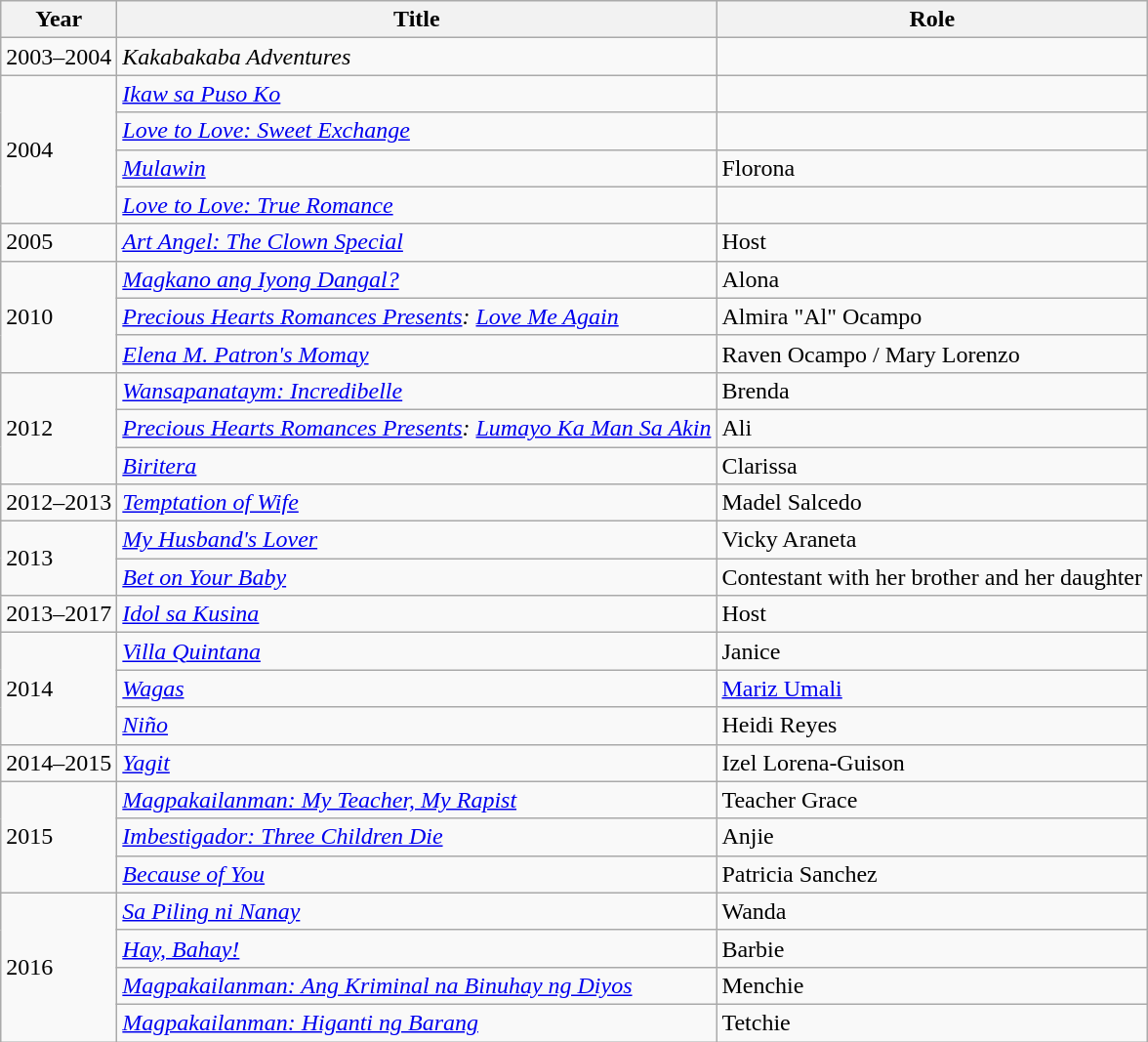<table class="wikitable sortable">
<tr>
<th>Year</th>
<th>Title</th>
<th>Role</th>
</tr>
<tr>
<td>2003–2004</td>
<td><em>Kakabakaba Adventures</em></td>
<td></td>
</tr>
<tr>
<td rowspan="4">2004</td>
<td><em><a href='#'>Ikaw sa Puso Ko</a></em></td>
<td></td>
</tr>
<tr>
<td><em><a href='#'>Love to Love: Sweet Exchange</a></em></td>
<td></td>
</tr>
<tr>
<td><em><a href='#'>Mulawin</a></em></td>
<td>Florona</td>
</tr>
<tr>
<td><em><a href='#'>Love to Love: True Romance</a></em></td>
<td></td>
</tr>
<tr>
<td>2005</td>
<td><em><a href='#'>Art Angel: The Clown Special</a></em></td>
<td>Host</td>
</tr>
<tr>
<td rowspan="3">2010</td>
<td><em><a href='#'>Magkano ang Iyong Dangal?</a></em></td>
<td>Alona</td>
</tr>
<tr>
<td><em><a href='#'>Precious Hearts Romances Presents</a>: <a href='#'>Love Me Again</a></em></td>
<td>Almira "Al" Ocampo</td>
</tr>
<tr>
<td><em><a href='#'>Elena M. Patron's Momay</a></em></td>
<td>Raven Ocampo / Mary Lorenzo</td>
</tr>
<tr>
<td rowspan="3">2012</td>
<td><em><a href='#'>Wansapanataym: Incredibelle</a></em></td>
<td>Brenda</td>
</tr>
<tr>
<td><em><a href='#'>Precious Hearts Romances Presents</a>: <a href='#'>Lumayo Ka Man Sa Akin</a></em></td>
<td>Ali</td>
</tr>
<tr>
<td><em><a href='#'>Biritera</a></em></td>
<td>Clarissa</td>
</tr>
<tr>
<td>2012–2013</td>
<td><em><a href='#'>Temptation of Wife</a></em></td>
<td>Madel Salcedo</td>
</tr>
<tr>
<td rowspan=2>2013</td>
<td><em><a href='#'>My Husband's Lover</a></em></td>
<td>Vicky Araneta</td>
</tr>
<tr>
<td><em><a href='#'>Bet on Your Baby</a></em></td>
<td>Contestant with her brother and her daughter</td>
</tr>
<tr>
<td>2013–2017</td>
<td><em><a href='#'>Idol sa Kusina</a></em></td>
<td>Host</td>
</tr>
<tr>
<td rowspan=3>2014</td>
<td><em><a href='#'>Villa Quintana</a></em></td>
<td>Janice</td>
</tr>
<tr>
<td><em><a href='#'>Wagas</a></em></td>
<td><a href='#'>Mariz Umali</a></td>
</tr>
<tr>
<td><em><a href='#'>Niño</a></em></td>
<td>Heidi Reyes</td>
</tr>
<tr>
<td>2014–2015</td>
<td><em><a href='#'>Yagit</a></em></td>
<td>Izel Lorena-Guison</td>
</tr>
<tr>
<td rowspan=3>2015</td>
<td><em><a href='#'>Magpakailanman: My Teacher, My Rapist</a></em></td>
<td>Teacher Grace</td>
</tr>
<tr>
<td><em><a href='#'>Imbestigador: Three Children Die</a></em></td>
<td>Anjie</td>
</tr>
<tr>
<td><em><a href='#'>Because of You</a></em></td>
<td>Patricia Sanchez</td>
</tr>
<tr>
<td rowspan=4>2016</td>
<td><em><a href='#'>Sa Piling ni Nanay</a></em></td>
<td>Wanda</td>
</tr>
<tr>
<td><em><a href='#'>Hay, Bahay!</a></em></td>
<td>Barbie</td>
</tr>
<tr>
<td><em><a href='#'>Magpakailanman: Ang Kriminal na Binuhay ng Diyos</a></em></td>
<td>Menchie</td>
</tr>
<tr>
<td><em><a href='#'>Magpakailanman: Higanti ng Barang</a></em></td>
<td>Tetchie</td>
</tr>
</table>
